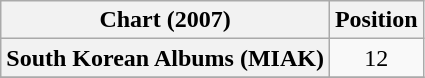<table class="wikitable plainrowheaders">
<tr>
<th>Chart (2007)</th>
<th>Position</th>
</tr>
<tr>
<th scope="row">South Korean Albums (MIAK)</th>
<td align="center">12</td>
</tr>
<tr>
</tr>
</table>
